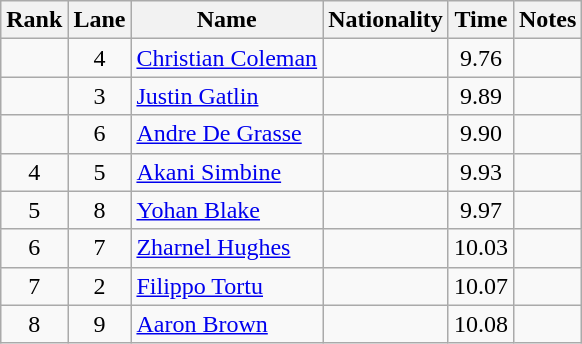<table class="wikitable sortable" style="text-align:center">
<tr>
<th>Rank</th>
<th>Lane</th>
<th>Name</th>
<th>Nationality</th>
<th>Time</th>
<th>Notes</th>
</tr>
<tr>
<td></td>
<td>4</td>
<td align=left><a href='#'>Christian Coleman</a></td>
<td align=left></td>
<td>9.76</td>
<td><strong></strong></td>
</tr>
<tr>
<td></td>
<td>3</td>
<td align=left><a href='#'>Justin Gatlin</a></td>
<td align=left></td>
<td>9.89</td>
<td></td>
</tr>
<tr>
<td></td>
<td>6</td>
<td align=left><a href='#'>Andre De Grasse</a></td>
<td align=left></td>
<td>9.90</td>
<td></td>
</tr>
<tr>
<td>4</td>
<td>5</td>
<td align=left><a href='#'>Akani Simbine</a></td>
<td align=left></td>
<td>9.93</td>
<td></td>
</tr>
<tr>
<td>5</td>
<td>8</td>
<td align=left><a href='#'>Yohan Blake</a></td>
<td align=left></td>
<td>9.97</td>
<td></td>
</tr>
<tr>
<td>6</td>
<td>7</td>
<td align=left><a href='#'>Zharnel Hughes</a></td>
<td align=left></td>
<td>10.03</td>
<td></td>
</tr>
<tr>
<td>7</td>
<td>2</td>
<td align=left><a href='#'>Filippo Tortu</a></td>
<td align=left></td>
<td>10.07</td>
<td></td>
</tr>
<tr>
<td>8</td>
<td>9</td>
<td align=left><a href='#'>Aaron Brown</a></td>
<td align=left></td>
<td>10.08</td>
<td></td>
</tr>
</table>
